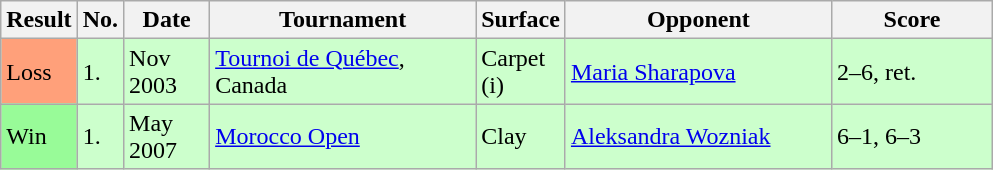<table class="sortable wikitable">
<tr>
<th style="width:40px">Result</th>
<th>No.</th>
<th style="width:50px">Date</th>
<th style="width:170px">Tournament</th>
<th style="width:50px">Surface</th>
<th style="width:170px">Opponent</th>
<th style="width:100px" class="unsortable">Score</th>
</tr>
<tr bgcolor=#CCFFCC>
<td style="background:#ffa07a;">Loss</td>
<td>1.</td>
<td>Nov 2003</td>
<td><a href='#'>Tournoi de Québec</a>, Canada</td>
<td>Carpet (i)</td>
<td> <a href='#'>Maria Sharapova</a></td>
<td>2–6, ret.</td>
</tr>
<tr bgcolor="#CCFFCC">
<td style="background:#98fb98;">Win</td>
<td>1.</td>
<td>May 2007</td>
<td><a href='#'>Morocco Open</a></td>
<td>Clay</td>
<td> <a href='#'>Aleksandra Wozniak</a></td>
<td>6–1, 6–3</td>
</tr>
</table>
